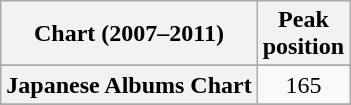<table class="wikitable sortable plainrowheaders" style="text-align:center">
<tr>
<th scope="col">Chart (2007–2011)</th>
<th scope="col">Peak<br>position</th>
</tr>
<tr>
</tr>
<tr>
</tr>
<tr>
</tr>
<tr>
</tr>
<tr>
</tr>
<tr>
</tr>
<tr>
</tr>
<tr>
</tr>
<tr>
</tr>
<tr>
</tr>
<tr>
<th scope="row">Japanese Albums Chart</th>
<td style="text-align:center;">165</td>
</tr>
<tr>
</tr>
<tr>
</tr>
<tr>
</tr>
<tr>
</tr>
<tr>
</tr>
<tr>
</tr>
<tr>
</tr>
<tr>
</tr>
<tr>
</tr>
<tr>
</tr>
</table>
